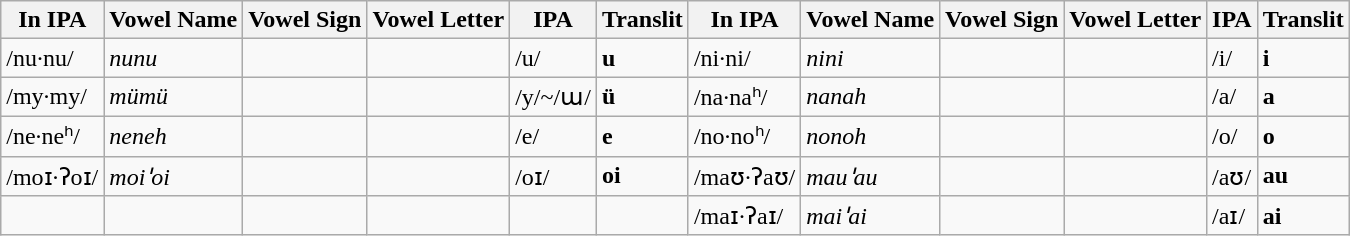<table class="wikitable">
<tr>
<th>In IPA</th>
<th>Vowel Name</th>
<th>Vowel Sign</th>
<th>Vowel Letter</th>
<th>IPA</th>
<th>Translit</th>
<th>In IPA</th>
<th>Vowel Name</th>
<th>Vowel Sign</th>
<th>Vowel Letter</th>
<th>IPA</th>
<th>Translit</th>
</tr>
<tr>
<td>/nu·nu/</td>
<td><em>nunu</em></td>
<td></td>
<td></td>
<td>/u/</td>
<td><strong>u</strong></td>
<td>/ni·ni/</td>
<td><em>nini</em></td>
<td></td>
<td></td>
<td>/i/</td>
<td><strong>i</strong></td>
</tr>
<tr>
<td>/my·my/</td>
<td><em>mümü</em></td>
<td></td>
<td></td>
<td>/y/~/ɯ/</td>
<td><strong>ü</strong></td>
<td>/na·naʰ/</td>
<td><em>nanah</em></td>
<td></td>
<td></td>
<td>/a/</td>
<td><strong>a</strong></td>
</tr>
<tr>
<td>/ne·neʰ/</td>
<td><em>neneh</em></td>
<td></td>
<td></td>
<td>/e/</td>
<td><strong>e</strong></td>
<td>/no·noʰ/</td>
<td><em>nonoh</em></td>
<td></td>
<td></td>
<td>/o/</td>
<td><strong>o</strong></td>
</tr>
<tr>
<td>/moɪ·ʔoɪ/</td>
<td><em>moiꞌoi</em></td>
<td></td>
<td></td>
<td>/oɪ/</td>
<td><strong>oi</strong></td>
<td>/maʊ·ʔaʊ/</td>
<td><em>mauꞌau</em></td>
<td></td>
<td></td>
<td>/aʊ/</td>
<td><strong>au</strong></td>
</tr>
<tr>
<td></td>
<td></td>
<td></td>
<td></td>
<td></td>
<td></td>
<td>/maɪ·ʔaɪ/</td>
<td><em>maiꞌai</em></td>
<td></td>
<td></td>
<td>/aɪ/</td>
<td><strong>ai</strong></td>
</tr>
</table>
